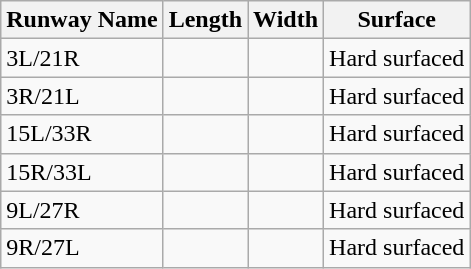<table class="wikitable">
<tr>
<th>Runway Name</th>
<th>Length</th>
<th>Width</th>
<th>Surface</th>
</tr>
<tr>
<td>3L/21R</td>
<td></td>
<td></td>
<td>Hard surfaced</td>
</tr>
<tr>
<td>3R/21L</td>
<td></td>
<td></td>
<td>Hard surfaced</td>
</tr>
<tr>
<td>15L/33R</td>
<td></td>
<td></td>
<td>Hard surfaced</td>
</tr>
<tr>
<td>15R/33L</td>
<td></td>
<td></td>
<td>Hard surfaced</td>
</tr>
<tr>
<td>9L/27R</td>
<td></td>
<td></td>
<td>Hard surfaced</td>
</tr>
<tr>
<td>9R/27L</td>
<td></td>
<td></td>
<td>Hard surfaced</td>
</tr>
</table>
